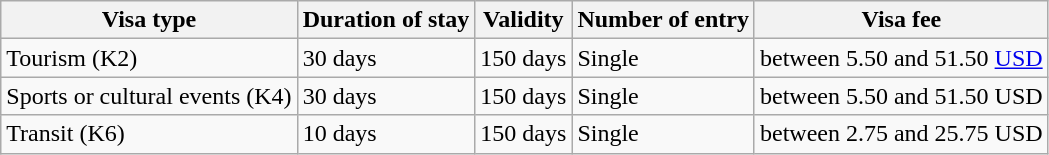<table class="wikitable">
<tr>
<th>Visa type</th>
<th>Duration of stay</th>
<th>Validity</th>
<th>Number of entry</th>
<th>Visa fee</th>
</tr>
<tr>
<td>Tourism (K2)</td>
<td>30 days</td>
<td>150 days</td>
<td>Single</td>
<td>between 5.50 and 51.50 <a href='#'>USD</a></td>
</tr>
<tr>
<td>Sports or cultural events (K4)</td>
<td>30 days</td>
<td>150 days</td>
<td>Single</td>
<td>between 5.50 and 51.50 USD</td>
</tr>
<tr>
<td>Transit (K6)</td>
<td>10 days</td>
<td>150 days</td>
<td>Single</td>
<td>between 2.75 and 25.75 USD</td>
</tr>
</table>
